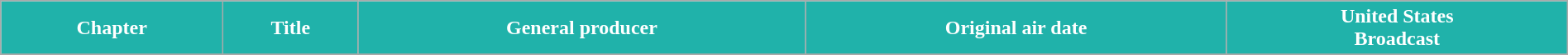<table class="wikitable plainrowheaders" style="width: 100%; margin-right: 0;">
<tr>
<th style="background: LightSeaGreen; color: #ffffff;">Chapter</th>
<th style="background: LightSeaGreen; color: #ffffff;">Title</th>
<th style="background: LightSeaGreen; color: #ffffff;">General producer</th>
<th style="background: LightSeaGreen; color: #ffffff;">Original air date</th>
<th style="background: LightSeaGreen; color: #ffffff;">United States <br>Broadcast</th>
</tr>
<tr>
</tr>
</table>
